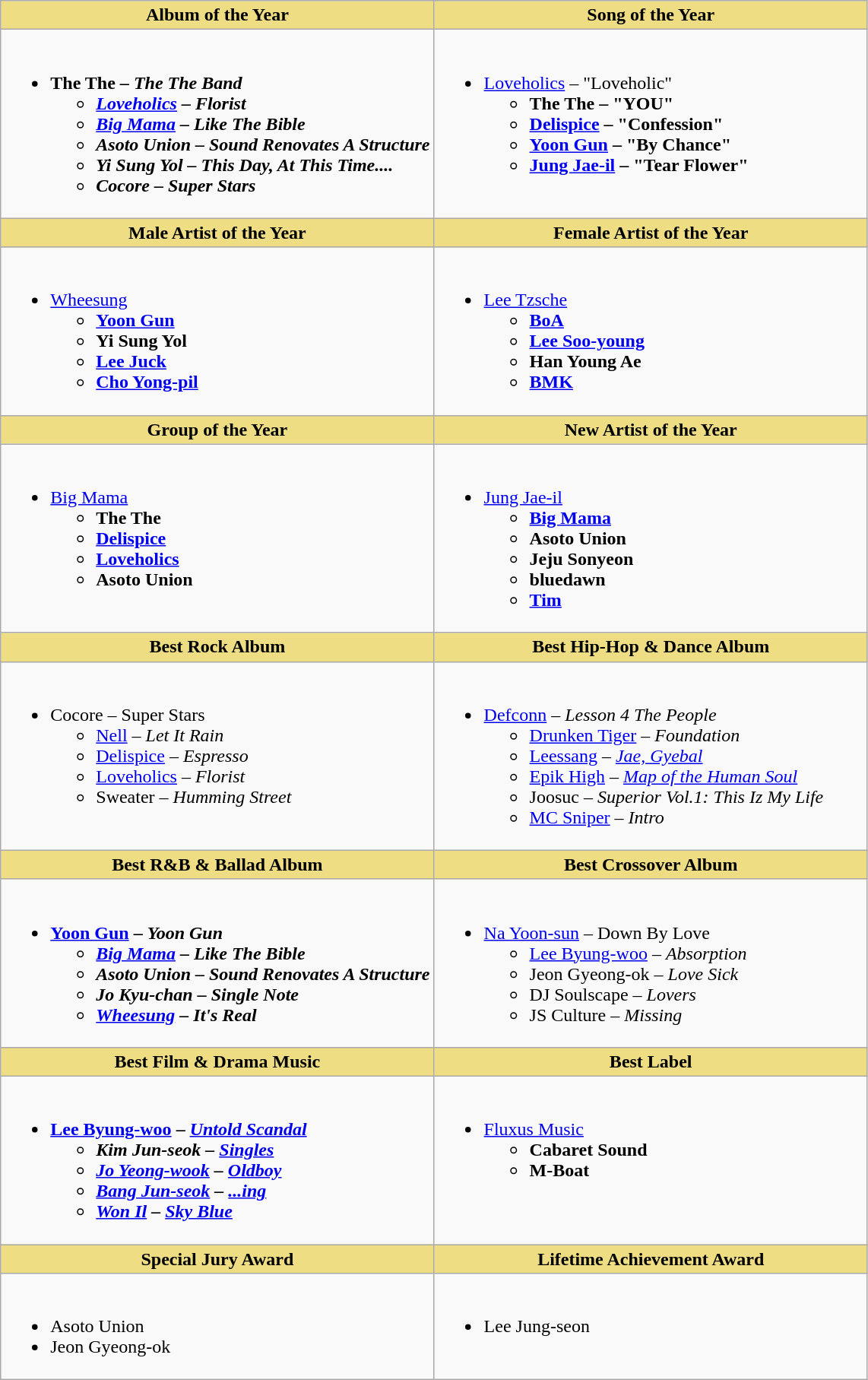<table class="wikitable">
<tr>
<th style="background:#EEDD82; width:50%">Album of the Year</th>
<th style="background:#EEDD82; width:50%">Song of the Year</th>
</tr>
<tr>
<td valign="top"><br><ul><li><strong>The The – <em>The The Band<strong><em><ul><li><a href='#'>Loveholics</a> – </em>Florist<em></li><li><a href='#'>Big Mama</a> – </em>Like The Bible<em></li><li>Asoto Union – </em>Sound Renovates A Structure<em></li><li>Yi Sung Yol – </em>This Day, At This Time....<em></li><li>Cocore – </em>Super Stars<em></li></ul></li></ul></td>
<td valign="top"><br><ul><li></strong><a href='#'>Loveholics</a> – "Loveholic"<strong><ul><li>The The – "YOU"</li><li><a href='#'>Delispice</a> – "Confession"</li><li><a href='#'>Yoon Gun</a> – "By Chance"</li><li><a href='#'>Jung Jae-il</a> – "Tear Flower"</li></ul></li></ul></td>
</tr>
<tr>
<th style="background:#EEDD82; width:50%">Male Artist of the Year</th>
<th style="background:#EEDD82; width:50%">Female Artist of the Year</th>
</tr>
<tr>
<td valign="top"><br><ul><li></strong><a href='#'>Wheesung</a><strong><ul><li><a href='#'>Yoon Gun</a></li><li>Yi Sung Yol</li><li><a href='#'>Lee Juck</a></li><li><a href='#'>Cho Yong-pil</a></li></ul></li></ul></td>
<td valign="top"><br><ul><li></strong><a href='#'>Lee Tzsche</a><strong><ul><li><a href='#'>BoA</a></li><li><a href='#'>Lee Soo-young</a></li><li>Han Young Ae</li><li><a href='#'>BMK</a></li></ul></li></ul></td>
</tr>
<tr>
<th style="background:#EEDD82; width:50%">Group of the Year</th>
<th style="background:#EEDD82; width:50%">New Artist of the Year</th>
</tr>
<tr>
<td valign="top"><br><ul><li></strong><a href='#'>Big Mama</a><strong><ul><li>The The</li><li><a href='#'>Delispice</a></li><li><a href='#'>Loveholics</a></li><li>Asoto Union</li></ul></li></ul></td>
<td valign="top"><br><ul><li></strong><a href='#'>Jung Jae-il</a><strong><ul><li><a href='#'>Big Mama</a></li><li>Asoto Union</li><li>Jeju Sonyeon</li><li>bluedawn</li><li><a href='#'>Tim</a></li></ul></li></ul></td>
</tr>
<tr>
<th style="background:#EEDD82; width:50%">Best Rock Album</th>
<th style="background:#EEDD82; width:50%">Best Hip-Hop & Dance Album</th>
</tr>
<tr>
<td valign="top"><br><ul><li></strong>Cocore – </em>Super Stars</em></strong><ul><li><a href='#'>Nell</a> – <em>Let It Rain</em></li><li><a href='#'>Delispice</a> – <em>Espresso</em></li><li><a href='#'>Loveholics</a> – <em>Florist</em></li><li>Sweater – <em>Humming Street</em></li></ul></li></ul></td>
<td valign="top"><br><ul><li><a href='#'>Defconn</a> – <em>Lesson 4 The People</em><ul><li><a href='#'>Drunken Tiger</a> – <em>Foundation</em></li><li><a href='#'>Leessang</a> – <em><a href='#'>Jae, Gyebal</a></em></li><li><a href='#'>Epik High</a> – <em><a href='#'>Map of the Human Soul</a></em></li><li>Joosuc – <em>Superior Vol.1: This Iz My Life</em></li><li><a href='#'>MC Sniper</a> – <em>Intro</em></li></ul></li></ul></td>
</tr>
<tr>
<th style="background:#EEDD82; width:50%">Best R&B & Ballad Album</th>
<th style="background:#EEDD82; width:50%">Best Crossover Album</th>
</tr>
<tr>
<td valign="top"><br><ul><li><strong><a href='#'>Yoon Gun</a> – <em>Yoon Gun<strong><em><ul><li><a href='#'>Big Mama</a> – </em>Like The Bible<em></li><li>Asoto Union – </em>Sound Renovates A Structure<em></li><li>Jo Kyu-chan – </em>Single Note<em></li><li><a href='#'>Wheesung</a> – </em>It's Real<em></li></ul></li></ul></td>
<td valign="top"><br><ul><li></strong><a href='#'>Na Yoon-sun</a> – </em>Down By Love</em></strong><ul><li><a href='#'>Lee Byung-woo</a> – <em>Absorption</em></li><li>Jeon Gyeong-ok – <em>Love Sick</em></li><li>DJ Soulscape – <em>Lovers</em></li><li>JS Culture – <em>Missing</em></li></ul></li></ul></td>
</tr>
<tr>
<th style="background:#EEDD82; width:50%">Best Film & Drama Music</th>
<th style="background:#EEDD82; width:50%">Best Label</th>
</tr>
<tr>
<td valign="top"><br><ul><li><strong><a href='#'>Lee Byung-woo</a> – <em><a href='#'>Untold Scandal</a><strong><em><ul><li>Kim Jun-seok – <a href='#'></em>Singles<em></a></li><li><a href='#'>Jo Yeong-wook</a> – <a href='#'></em>Oldboy<em></a></li><li><a href='#'>Bang Jun-seok</a> – </em><a href='#'>...ing</a><em></li><li><a href='#'>Won Il</a> – </em><a href='#'>Sky Blue</a><em></li></ul></li></ul></td>
<td valign="top"><br><ul><li></strong><a href='#'>Fluxus Music</a><strong><ul><li>Cabaret Sound</li><li>M-Boat</li></ul></li></ul></td>
</tr>
<tr>
<th style="background:#EEDD82; width:50%">Special Jury Award</th>
<th style="background:#EEDD82; width:50%">Lifetime Achievement Award</th>
</tr>
<tr>
<td valign="top"><br><ul><li></strong>Asoto Union<strong></li><li></strong>Jeon Gyeong-ok<strong></li></ul></td>
<td valign="top"><br><ul><li></strong>Lee Jung-seon<strong></li></ul></td>
</tr>
</table>
